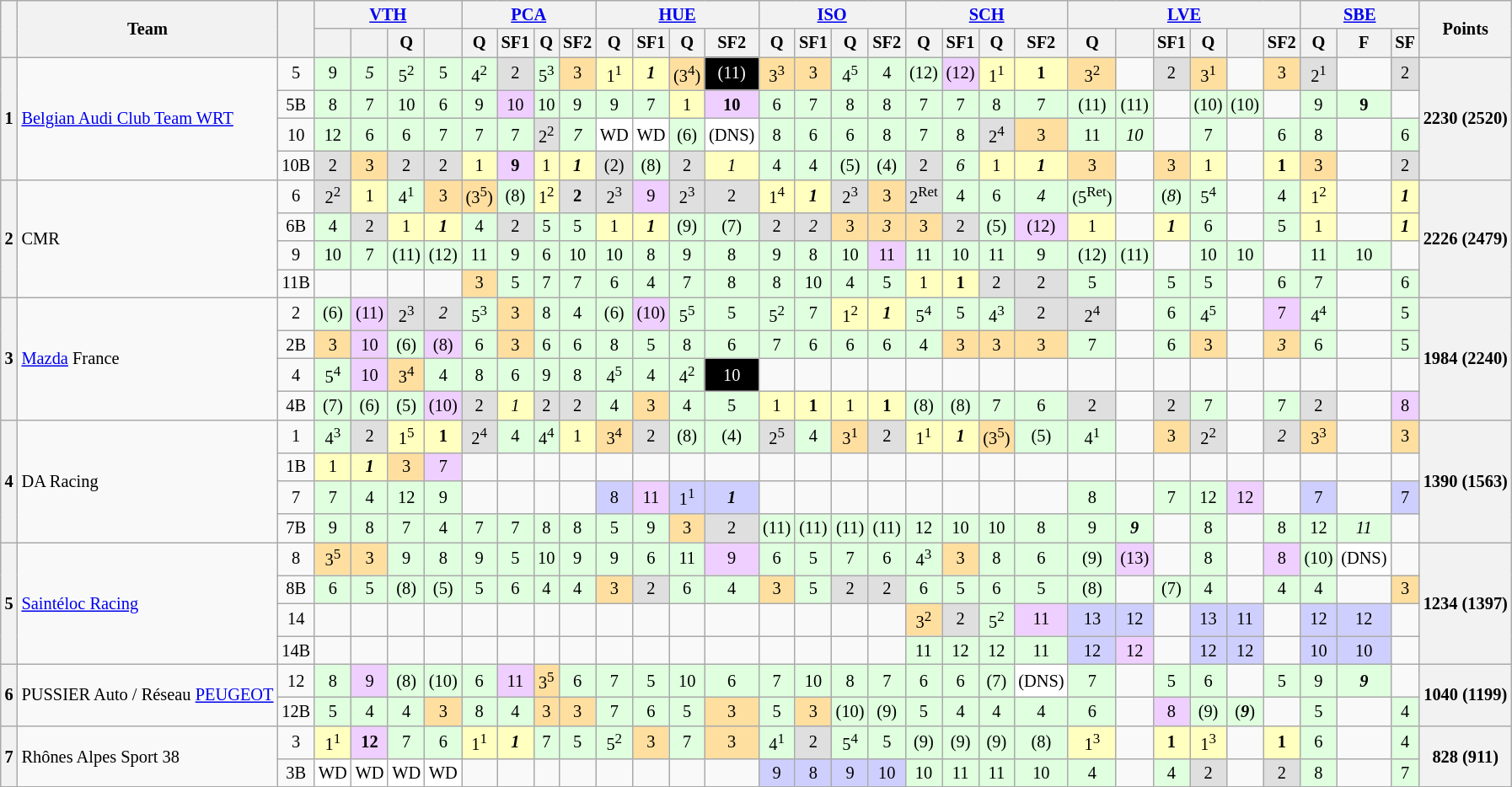<table align=left| class="wikitable" style="font-size: 85%; text-align: center">
<tr valign="top">
<th rowspan=2 valign=middle></th>
<th rowspan=2 valign=middle>Team</th>
<th rowspan=2 valign=middle></th>
<th colspan=4><a href='#'>VTH</a><br></th>
<th colspan=4><a href='#'>PCA</a><br></th>
<th colspan=4><a href='#'>HUE</a><br></th>
<th colspan=4><a href='#'>ISO</a><br></th>
<th colspan=4><a href='#'>SCH</a><br></th>
<th colspan=6><a href='#'>LVE</a><br></th>
<th colspan=3><a href='#'>SBE</a><br></th>
<th rowspan=2 valign=middle>Points</th>
</tr>
<tr>
<th></th>
<th></th>
<th>Q</th>
<th></th>
<th>Q</th>
<th>SF1</th>
<th>Q</th>
<th>SF2</th>
<th>Q</th>
<th>SF1</th>
<th>Q</th>
<th>SF2</th>
<th>Q</th>
<th>SF1</th>
<th>Q</th>
<th>SF2</th>
<th>Q</th>
<th>SF1</th>
<th>Q</th>
<th>SF2</th>
<th>Q</th>
<th></th>
<th>SF1</th>
<th>Q</th>
<th></th>
<th>SF2</th>
<th>Q</th>
<th>F</th>
<th>SF</th>
</tr>
<tr>
<th rowspan=4>1</th>
<td rowspan=4 align=left> <a href='#'>Belgian Audi Club Team WRT</a></td>
<td align=center>5</td>
<td style="background:#DFFFDF;">9</td>
<td style="background:#DFFFDF;"><em>5</em></td>
<td style="background:#DFFFDF;">5<sup>2</sup></td>
<td style="background:#DFFFDF;">5</td>
<td style="background:#DFFFDF;">4<sup>2</sup></td>
<td style="background:#DFDFDF;">2</td>
<td style="background:#DFFFDF;">5<sup>3</sup></td>
<td style="background:#FFDF9F;">3</td>
<td style="background:#FFFFBF;">1<sup>1</sup></td>
<td style="background:#FFFFBF;"><strong><em>1</em></strong></td>
<td style="background:#FFDF9F;">(3<sup>4</sup>)</td>
<td style="background:#000000; color:white;">(11)</td>
<td style="background:#FFDF9F;">3<sup>3</sup></td>
<td style="background:#FFDF9F;">3</td>
<td style="background:#DFFFDF;">4<sup>5</sup></td>
<td style="background:#DFFFDF;">4</td>
<td style="background:#DFFFDF;">(12)</td>
<td style="background:#EFCFFF;">(12)</td>
<td style="background:#FFFFBF;">1<sup>1</sup></td>
<td style="background:#FFFFBF;"><strong>1</strong></td>
<td style="background:#FFDF9F;">3<sup>2</sup></td>
<td></td>
<td style="background:#DFDFDF;">2</td>
<td style="background:#FFDF9F;">3<sup>1</sup></td>
<td></td>
<td style="background:#FFDF9F;">3</td>
<td style="background:#DFDFDF;">2<sup>1</sup></td>
<td></td>
<td style="background:#DFDFDF;">2</td>
<th rowspan=4>2230 (2520)</th>
</tr>
<tr>
<td align=center>5B</td>
<td style="background:#DFFFDF;">8</td>
<td style="background:#DFFFDF;">7</td>
<td style="background:#DFFFDF;">10</td>
<td style="background:#DFFFDF;">6</td>
<td style="background:#DFFFDF;">9</td>
<td style="background:#EFCFFF;">10</td>
<td style="background:#DFFFDF;">10</td>
<td style="background:#DFFFDF;">9</td>
<td style="background:#DFFFDF;">9</td>
<td style="background:#DFFFDF;">7</td>
<td style="background:#FFFFBF;">1</td>
<td style="background:#EFCFFF;"><strong>10</strong></td>
<td style="background:#DFFFDF;">6</td>
<td style="background:#DFFFDF;">7</td>
<td style="background:#DFFFDF;">8</td>
<td style="background:#DFFFDF;">8</td>
<td style="background:#DFFFDF;">7</td>
<td style="background:#DFFFDF;">7</td>
<td style="background:#DFFFDF;">8</td>
<td style="background:#DFFFDF;">7</td>
<td style="background:#DFFFDF;">(11)</td>
<td style="background:#DFFFDF;">(11)</td>
<td></td>
<td style="background:#DFFFDF;">(10)</td>
<td style="background:#DFFFDF;">(10)</td>
<td></td>
<td style="background:#DFFFDF;">9</td>
<td style="background:#DFFFDF;"><strong>9</strong></td>
<td></td>
</tr>
<tr>
<td align=center>10</td>
<td style="background:#DFFFDF;">12</td>
<td style="background:#DFFFDF;">6</td>
<td style="background:#DFFFDF;">6</td>
<td style="background:#DFFFDF;">7</td>
<td style="background:#DFFFDF;">7</td>
<td style="background:#DFFFDF;">7</td>
<td style="background:#DFDFDF;">2<sup>2</sup></td>
<td style="background:#DFFFDF;"><em>7</em></td>
<td style="background:#FFFFFF;">WD</td>
<td style="background:#FFFFFF;">WD</td>
<td style="background:#DFFFDF;">(6)</td>
<td style="background:#FFFFFF;">(DNS)</td>
<td style="background:#DFFFDF;">8</td>
<td style="background:#DFFFDF;">6</td>
<td style="background:#DFFFDF;">6</td>
<td style="background:#DFFFDF;">8</td>
<td style="background:#DFFFDF;">7</td>
<td style="background:#DFFFDF;">8</td>
<td style="background:#DFDFDF;">2<sup>4</sup></td>
<td style="background:#FFDF9F;">3</td>
<td style="background:#DFFFDF;">11</td>
<td style="background:#DFFFDF;"><em>10</em></td>
<td></td>
<td style="background:#DFFFDF;">7</td>
<td></td>
<td style="background:#DFFFDF;">6</td>
<td style="background:#DFFFDF;">8</td>
<td></td>
<td style="background:#DFFFDF;">6</td>
</tr>
<tr>
<td align=center>10B</td>
<td style="background:#DFDFDF;">2</td>
<td style="background:#FFDF9F;">3</td>
<td style="background:#DFDFDF;">2</td>
<td style="background:#DFDFDF;">2</td>
<td style="background:#FFFFBF;">1</td>
<td style="background:#EFCFFF;"><strong>9</strong></td>
<td style="background:#FFFFBF;">1</td>
<td style="background:#FFFFBF;"><strong><em>1</em></strong></td>
<td style="background:#DFDFDF;">(2)</td>
<td style="background:#DFFFDF;">(8)</td>
<td style="background:#DFDFDF;">2</td>
<td style="background:#FFFFBF;"><em>1</em></td>
<td style="background:#DFFFDF;">4</td>
<td style="background:#DFFFDF;">4</td>
<td style="background:#DFFFDF;">(5)</td>
<td style="background:#DFFFDF;">(4)</td>
<td style="background:#DFDFDF;">2</td>
<td style="background:#DFFFDF;"><em>6</em></td>
<td style="background:#FFFFBF;">1</td>
<td style="background:#FFFFBF;"><strong><em>1</em></strong></td>
<td style="background:#FFDF9F;">3</td>
<td></td>
<td style="background:#FFDF9F;">3</td>
<td style="background:#FFFFBF;">1</td>
<td></td>
<td style="background:#FFFFBF;"><strong>1</strong></td>
<td style="background:#FFDF9F;">3</td>
<td></td>
<td style="background:#DFDFDF;">2</td>
</tr>
<tr>
<th rowspan=4>2</th>
<td rowspan=4 align=left> CMR</td>
<td align=center>6</td>
<td style="background:#DFDFDF;">2<sup>2</sup></td>
<td style="background:#FFFFBF;">1</td>
<td style="background:#DFFFDF;">4<sup>1</sup></td>
<td style="background:#FFDF9F;">3</td>
<td style="background:#FFDF9F;">(3<sup>5</sup>)</td>
<td style="background:#DFFFDF;">(8)</td>
<td style="background:#FFFFBF;">1<sup>2</sup></td>
<td style="background:#DFDFDF;"><strong>2</strong></td>
<td style="background:#DFDFDF;">2<sup>3</sup></td>
<td style="background:#EFCFFF;">9</td>
<td style="background:#DFDFDF;">2<sup>3</sup></td>
<td style="background:#DFDFDF;">2</td>
<td style="background:#FFFFBF;">1<sup>4</sup></td>
<td style="background:#FFFFBF;"><strong><em>1</em></strong></td>
<td style="background:#DFDFDF;">2<sup>3</sup></td>
<td style="background:#FFDF9F;">3</td>
<td style="background:#DFDFDF;">2<sup>Ret</sup></td>
<td style="background:#DFFFDF;">4</td>
<td style="background:#DFFFDF;">6</td>
<td style="background:#DFFFDF;"><em>4</em></td>
<td style="background:#DFFFDF;">(5<sup>Ret</sup>)</td>
<td></td>
<td style="background:#DFFFDF;">(<em>8</em>)</td>
<td style="background:#DFFFDF;">5<sup>4</sup></td>
<td></td>
<td style="background:#DFFFDF;">4</td>
<td style="background:#FFFFBF;">1<sup>2</sup></td>
<td></td>
<td style="background:#FFFFBF;"><strong><em>1</em></strong></td>
<th rowspan=4>2226 (2479)</th>
</tr>
<tr>
<td align=center>6B</td>
<td style="background:#DFFFDF;">4</td>
<td style="background:#DFDFDF;">2</td>
<td style="background:#FFFFBF;">1</td>
<td style="background:#FFFFBF;"><strong><em>1</em></strong></td>
<td style="background:#DFFFDF;">4</td>
<td style="background:#DFDFDF;">2</td>
<td style="background:#DFFFDF;">5</td>
<td style="background:#DFFFDF;">5</td>
<td style="background:#FFFFBF;">1</td>
<td style="background:#FFFFBF;"><strong><em>1</em></strong></td>
<td style="background:#DFFFDF;">(9)</td>
<td style="background:#DFFFDF;">(7)</td>
<td style="background:#DFDFDF;">2</td>
<td style="background:#DFDFDF;"><em>2</em></td>
<td style="background:#FFDF9F;">3</td>
<td style="background:#FFDF9F;"><em>3</em></td>
<td style="background:#FFDF9F;">3</td>
<td style="background:#DFDFDF;">2</td>
<td style="background:#DFFFDF;">(5)</td>
<td style="background:#EFCFFF;">(12)</td>
<td style="background:#FFFFBF;">1</td>
<td></td>
<td style="background:#FFFFBF;"><strong><em>1</em></strong></td>
<td style="background:#DFFFDF;">6</td>
<td></td>
<td style="background:#DFFFDF;">5</td>
<td style="background:#FFFFBF;">1</td>
<td></td>
<td style="background:#FFFFBF;"><strong><em>1</em></strong></td>
</tr>
<tr>
<td align=center>9</td>
<td style="background:#DFFFDF;">10</td>
<td style="background:#DFFFDF;">7</td>
<td style="background:#DFFFDF;">(11)</td>
<td style="background:#DFFFDF;">(12)</td>
<td style="background:#DFFFDF;">11</td>
<td style="background:#DFFFDF;">9</td>
<td style="background:#DFFFDF;">6</td>
<td style="background:#DFFFDF;">10</td>
<td style="background:#DFFFDF;">10</td>
<td style="background:#DFFFDF;">8</td>
<td style="background:#DFFFDF;">9</td>
<td style="background:#DFFFDF;">8</td>
<td style="background:#DFFFDF;">9</td>
<td style="background:#DFFFDF;">8</td>
<td style="background:#DFFFDF;">10</td>
<td style="background:#EFCFFF;">11</td>
<td style="background:#DFFFDF;">11</td>
<td style="background:#DFFFDF;">10</td>
<td style="background:#DFFFDF;">11</td>
<td style="background:#DFFFDF;">9</td>
<td style="background:#DFFFDF;">(12)</td>
<td style="background:#DFFFDF;">(11)</td>
<td></td>
<td style="background:#DFFFDF;">10</td>
<td style="background:#DFFFDF;">10</td>
<td></td>
<td style="background:#DFFFDF;">11</td>
<td style="background:#DFFFDF;">10</td>
<td></td>
</tr>
<tr>
<td align=center>11B</td>
<td></td>
<td></td>
<td></td>
<td></td>
<td style="background:#FFDF9F;">3</td>
<td style="background:#DFFFDF;">5</td>
<td style="background:#DFFFDF;">7</td>
<td style="background:#DFFFDF;">7</td>
<td style="background:#DFFFDF;">6</td>
<td style="background:#DFFFDF;">4</td>
<td style="background:#DFFFDF;">7</td>
<td style="background:#DFFFDF;">8</td>
<td style="background:#DFFFDF;">8</td>
<td style="background:#DFFFDF;">10</td>
<td style="background:#DFFFDF;">4</td>
<td style="background:#DFFFDF;">5</td>
<td style="background:#FFFFBF;">1</td>
<td style="background:#FFFFBF;"><strong>1</strong></td>
<td style="background:#DFDFDF;">2</td>
<td style="background:#DFDFDF;">2</td>
<td style="background:#DFFFDF;">5</td>
<td></td>
<td style="background:#DFFFDF;">5</td>
<td style="background:#DFFFDF;">5</td>
<td></td>
<td style="background:#DFFFDF;">6</td>
<td style="background:#DFFFDF;">7</td>
<td></td>
<td style="background:#DFFFDF;">6</td>
</tr>
<tr>
<th rowspan=4>3</th>
<td rowspan=4 align=left> <a href='#'>Mazda</a> France</td>
<td align=center>2</td>
<td style="background:#DFFFDF;">(6)</td>
<td style="background:#EFCFFF;">(11)</td>
<td style="background:#DFDFDF;">2<sup>3</sup></td>
<td style="background:#DFDFDF;"><em>2</em></td>
<td style="background:#DFFFDF;">5<sup>3</sup></td>
<td style="background:#FFDF9F;">3</td>
<td style="background:#DFFFDF;">8</td>
<td style="background:#DFFFDF;">4</td>
<td style="background:#DFFFDF;">(6)</td>
<td style="background:#EFCFFF;">(10)</td>
<td style="background:#DFFFDF;">5<sup>5</sup></td>
<td style="background:#DFFFDF;">5</td>
<td style="background:#DFFFDF;">5<sup>2</sup></td>
<td style="background:#DFFFDF;">7</td>
<td style="background:#FFFFBF;">1<sup>2</sup></td>
<td style="background:#FFFFBF;"><strong><em>1</em></strong></td>
<td style="background:#DFFFDF;">5<sup>4</sup></td>
<td style="background:#DFFFDF;">5</td>
<td style="background:#DFFFDF;">4<sup>3</sup></td>
<td style="background:#DFDFDF;">2</td>
<td style="background:#DFDFDF;">2<sup>4</sup></td>
<td></td>
<td style="background:#DFFFDF;">6</td>
<td style="background:#DFFFDF;">4<sup>5</sup></td>
<td></td>
<td style="background:#EFCFFF;">7</td>
<td style="background:#DFFFDF;">4<sup>4</sup></td>
<td></td>
<td style="background:#DFFFDF;">5</td>
<th rowspan=4>1984 (2240)</th>
</tr>
<tr>
<td align=center>2B</td>
<td style="background:#FFDF9F;">3</td>
<td style="background:#EFCFFF;">10</td>
<td style="background:#DFFFDF;">(6)</td>
<td style="background:#EFCFFF;">(8)</td>
<td style="background:#DFFFDF;">6</td>
<td style="background:#FFDF9F;">3</td>
<td style="background:#DFFFDF;">6</td>
<td style="background:#DFFFDF;">6</td>
<td style="background:#DFFFDF;">8</td>
<td style="background:#DFFFDF;">5</td>
<td style="background:#DFFFDF;">8</td>
<td style="background:#DFFFDF;">6</td>
<td style="background:#DFFFDF;">7</td>
<td style="background:#DFFFDF;">6</td>
<td style="background:#DFFFDF;">6</td>
<td style="background:#DFFFDF;">6</td>
<td style="background:#DFFFDF;">4</td>
<td style="background:#FFDF9F;">3</td>
<td style="background:#FFDF9F;">3</td>
<td style="background:#FFDF9F;">3</td>
<td style="background:#DFFFDF;">7</td>
<td></td>
<td style="background:#DFFFDF;">6</td>
<td style="background:#FFDF9F;">3</td>
<td></td>
<td style="background:#FFDF9F;"><em>3</em></td>
<td style="background:#DFFFDF;">6</td>
<td></td>
<td style="background:#DFFFDF;">5</td>
</tr>
<tr>
<td align=center>4</td>
<td style="background:#DFFFDF;">5<sup>4</sup></td>
<td style="background:#EFCFFF;">10</td>
<td style="background:#FFDF9F;">3<sup>4</sup></td>
<td style="background:#DFFFDF;">4</td>
<td style="background:#DFFFDF;">8</td>
<td style="background:#DFFFDF;">6</td>
<td style="background:#DFFFDF;">9</td>
<td style="background:#DFFFDF;">8</td>
<td style="background:#DFFFDF;">4<sup>5</sup></td>
<td style="background:#DFFFDF;">4</td>
<td style="background:#DFFFDF;">4<sup>2</sup></td>
<td style="background:#000000; color:white;">10</td>
<td></td>
<td></td>
<td></td>
<td></td>
<td></td>
<td></td>
<td></td>
<td></td>
<td></td>
<td></td>
<td></td>
<td></td>
<td></td>
<td></td>
<td></td>
<td></td>
<td></td>
</tr>
<tr>
<td align=center>4B</td>
<td style="background:#DFFFDF;">(7)</td>
<td style="background:#DFFFDF;">(6)</td>
<td style="background:#DFFFDF;">(5)</td>
<td style="background:#EFCFFF;">(10)</td>
<td style="background:#DFDFDF;">2</td>
<td style="background:#FFFFBF;"><em>1</em></td>
<td style="background:#DFDFDF;">2</td>
<td style="background:#DFDFDF;">2</td>
<td style="background:#DFFFDF;">4</td>
<td style="background:#FFDF9F;">3</td>
<td style="background:#DFFFDF;">4</td>
<td style="background:#DFFFDF;">5</td>
<td style="background:#FFFFBF;">1</td>
<td style="background:#FFFFBF;"><strong>1</strong></td>
<td style="background:#FFFFBF;">1</td>
<td style="background:#FFFFBF;"><strong>1</strong></td>
<td style="background:#DFFFDF;">(8)</td>
<td style="background:#DFFFDF;">(8)</td>
<td style="background:#DFFFDF;">7</td>
<td style="background:#DFFFDF;">6</td>
<td style="background:#DFDFDF;">2</td>
<td></td>
<td style="background:#DFDFDF;">2</td>
<td style="background:#DFFFDF;">7</td>
<td></td>
<td style="background:#DFFFDF;">7</td>
<td style="background:#DFDFDF;">2</td>
<td></td>
<td style="background:#EFCFFF;">8</td>
</tr>
<tr>
<th rowspan=4>4</th>
<td rowspan=4 align=left> DA Racing</td>
<td align=center>1</td>
<td style="background:#DFFFDF;">4<sup>3</sup></td>
<td style="background:#DFDFDF;">2</td>
<td style="background:#FFFFBF;">1<sup>5</sup></td>
<td style="background:#FFFFBF;"><strong>1</strong></td>
<td style="background:#DFDFDF;">2<sup>4</sup></td>
<td style="background:#DFFFDF;">4</td>
<td style="background:#DFFFDF;">4<sup>4</sup></td>
<td style="background:#FFFFBF;">1</td>
<td style="background:#FFDF9F;">3<sup>4</sup></td>
<td style="background:#DFDFDF;">2</td>
<td style="background:#DFFFDF;">(8)</td>
<td style="background:#DFFFDF;">(4)</td>
<td style="background:#DFDFDF;">2<sup>5</sup></td>
<td style="background:#DFFFDF;">4</td>
<td style="background:#FFDF9F;">3<sup>1</sup></td>
<td style="background:#DFDFDF;">2</td>
<td style="background:#FFFFBF;">1<sup>1</sup></td>
<td style="background:#FFFFBF;"><strong><em>1</em></strong></td>
<td style="background:#FFDF9F;">(3<sup>5</sup>)</td>
<td style="background:#DFFFDF;">(5)</td>
<td style="background:#DFFFDF;">4<sup>1</sup></td>
<td></td>
<td style="background:#FFDF9F;">3</td>
<td style="background:#DFDFDF;">2<sup>2</sup></td>
<td></td>
<td style="background:#DFDFDF;"><em>2</em></td>
<td style="background:#FFDF9F;">3<sup>3</sup></td>
<td></td>
<td style="background:#FFDF9F;">3</td>
<th rowspan=4>1390 (1563)</th>
</tr>
<tr>
<td align=center>1B</td>
<td style="background:#FFFFBF;">1</td>
<td style="background:#FFFFBF;"><strong><em>1</em></strong></td>
<td style="background:#FFDF9F;">3</td>
<td style="background:#EFCFFF;">7</td>
<td></td>
<td></td>
<td></td>
<td></td>
<td></td>
<td></td>
<td></td>
<td></td>
<td></td>
<td></td>
<td></td>
<td></td>
<td></td>
<td></td>
<td></td>
<td></td>
<td></td>
<td></td>
<td></td>
<td></td>
<td></td>
<td></td>
<td></td>
<td></td>
<td></td>
</tr>
<tr>
<td align=center>7</td>
<td style="background:#DFFFDF;">7</td>
<td style="background:#DFFFDF;">4</td>
<td style="background:#DFFFDF;">12</td>
<td style="background:#DFFFDF;">9</td>
<td></td>
<td></td>
<td></td>
<td></td>
<td style="background:#CFCFFF;">8</td>
<td style="background:#EFCFFF;">11</td>
<td style="background:#CFCFFF;">1<sup>1</sup></td>
<td style="background:#CFCFFF;"><strong><em>1</em></strong></td>
<td></td>
<td></td>
<td></td>
<td></td>
<td></td>
<td></td>
<td></td>
<td></td>
<td style="background:#DFFFDF;">8</td>
<td></td>
<td style="background:#DFFFDF;">7</td>
<td style="background:#DFFFDF;">12</td>
<td style="background:#EFCFFF;">12</td>
<td></td>
<td style="background:#CFCFFF;">7</td>
<td></td>
<td style="background:#CFCFFF;">7</td>
</tr>
<tr>
<td align=center>7B</td>
<td style="background:#DFFFDF;">9</td>
<td style="background:#DFFFDF;">8</td>
<td style="background:#DFFFDF;">7</td>
<td style="background:#DFFFDF;">4</td>
<td style="background:#DFFFDF;">7</td>
<td style="background:#DFFFDF;">7</td>
<td style="background:#DFFFDF;">8</td>
<td style="background:#DFFFDF;">8</td>
<td style="background:#DFFFDF;">5</td>
<td style="background:#DFFFDF;">9</td>
<td style="background:#FFDF9F;">3</td>
<td style="background:#DFDFDF;">2</td>
<td style="background:#DFFFDF;">(11)</td>
<td style="background:#DFFFDF;">(11)</td>
<td style="background:#DFFFDF;">(11)</td>
<td style="background:#DFFFDF;">(11)</td>
<td style="background:#DFFFDF;">12</td>
<td style="background:#DFFFDF;">10</td>
<td style="background:#DFFFDF;">10</td>
<td style="background:#DFFFDF;">8</td>
<td style="background:#DFFFDF;">9</td>
<td style="background:#DFFFDF;"><strong><em>9</em></strong></td>
<td></td>
<td style="background:#DFFFDF;">8</td>
<td></td>
<td style="background:#DFFFDF;">8</td>
<td style="background:#DFFFDF;">12</td>
<td style="background:#DFFFDF;"><em>11</em></td>
<td></td>
</tr>
<tr>
<th rowspan=4>5</th>
<td rowspan=4 align=left> <a href='#'>Saintéloc Racing</a></td>
<td align=center>8</td>
<td style="background:#FFDF9F;">3<sup>5</sup></td>
<td style="background:#FFDF9F;">3</td>
<td style="background:#DFFFDF;">9</td>
<td style="background:#DFFFDF;">8</td>
<td style="background:#DFFFDF;">9</td>
<td style="background:#DFFFDF;">5</td>
<td style="background:#DFFFDF;">10</td>
<td style="background:#DFFFDF;">9</td>
<td style="background:#DFFFDF;">9</td>
<td style="background:#DFFFDF;">6</td>
<td style="background:#DFFFDF;">11</td>
<td style="background:#EFCFFF;">9</td>
<td style="background:#DFFFDF;">6</td>
<td style="background:#DFFFDF;">5</td>
<td style="background:#DFFFDF;">7</td>
<td style="background:#DFFFDF;">6</td>
<td style="background:#DFFFDF;">4<sup>3</sup></td>
<td style="background:#FFDF9F;">3</td>
<td style="background:#DFFFDF;">8</td>
<td style="background:#DFFFDF;">6</td>
<td style="background:#DFFFDF;">(9)</td>
<td style="background:#EFCFFF;">(13)</td>
<td></td>
<td style="background:#DFFFDF;">8</td>
<td></td>
<td style="background:#EFCFFF;">8</td>
<td style="background:#DFFFDF;">(10)</td>
<td style="background:#FFFFFF;">(DNS)</td>
<td></td>
<th rowspan=4>1234 (1397)</th>
</tr>
<tr>
<td align=center>8B</td>
<td style="background:#DFFFDF;">6</td>
<td style="background:#DFFFDF;">5</td>
<td style="background:#DFFFDF;">(8)</td>
<td style="background:#DFFFDF;">(5)</td>
<td style="background:#DFFFDF;">5</td>
<td style="background:#DFFFDF;">6</td>
<td style="background:#DFFFDF;">4</td>
<td style="background:#DFFFDF;">4</td>
<td style="background:#FFDF9F;">3</td>
<td style="background:#DFDFDF;">2</td>
<td style="background:#DFFFDF;">6</td>
<td style="background:#DFFFDF;">4</td>
<td style="background:#FFDF9F;">3</td>
<td style="background:#DFFFDF;">5</td>
<td style="background:#DFDFDF;">2</td>
<td style="background:#DFDFDF;">2</td>
<td style="background:#DFFFDF;">6</td>
<td style="background:#DFFFDF;">5</td>
<td style="background:#DFFFDF;">6</td>
<td style="background:#DFFFDF;">5</td>
<td style="background:#DFFFDF;">(8)</td>
<td></td>
<td style="background:#DFFFDF;">(7)</td>
<td style="background:#DFFFDF;">4</td>
<td></td>
<td style="background:#DFFFDF;">4</td>
<td style="background:#DFFFDF;">4</td>
<td></td>
<td style="background:#FFDF9F;">3</td>
</tr>
<tr>
<td align=center>14</td>
<td></td>
<td></td>
<td></td>
<td></td>
<td></td>
<td></td>
<td></td>
<td></td>
<td></td>
<td></td>
<td></td>
<td></td>
<td></td>
<td></td>
<td></td>
<td></td>
<td style="background:#FFDF9F;">3<sup>2</sup></td>
<td style="background:#DFDFDF;">2</td>
<td style="background:#DFFFDF;">5<sup>2</sup></td>
<td style="background:#EFCFFF;">11</td>
<td style="background:#CFCFFF;">13</td>
<td style="background:#CFCFFF;">12</td>
<td></td>
<td style="background:#CFCFFF;">13</td>
<td style="background:#CFCFFF;">11</td>
<td></td>
<td style="background:#CFCFFF;">12</td>
<td style="background:#CFCFFF;">12</td>
<td></td>
</tr>
<tr>
<td align=center>14B</td>
<td></td>
<td></td>
<td></td>
<td></td>
<td></td>
<td></td>
<td></td>
<td></td>
<td></td>
<td></td>
<td></td>
<td></td>
<td></td>
<td></td>
<td></td>
<td></td>
<td style="background:#DFFFDF;">11</td>
<td style="background:#DFFFDF;">12</td>
<td style="background:#DFFFDF;">12</td>
<td style="background:#DFFFDF;">11</td>
<td style="background:#CFCFFF;">12</td>
<td style="background:#EFCFFF;">12</td>
<td></td>
<td style="background:#CFCFFF;">12</td>
<td style="background:#CFCFFF;">12</td>
<td></td>
<td style="background:#CFCFFF;">10</td>
<td style="background:#CFCFFF;">10</td>
<td></td>
</tr>
<tr>
<th rowspan=2>6</th>
<td rowspan=2 align=left> PUSSIER Auto / Réseau <a href='#'>PEUGEOT</a></td>
<td align=center>12</td>
<td style="background:#DFFFDF;">8</td>
<td style="background:#EFCFFF;">9</td>
<td style="background:#DFFFDF;">(8)</td>
<td style="background:#DFFFDF;">(10)</td>
<td style="background:#DFFFDF;">6</td>
<td style="background:#EFCFFF;">11</td>
<td style="background:#FFDF9F;">3<sup>5</sup></td>
<td style="background:#DFFFDF;">6</td>
<td style="background:#DFFFDF;">7</td>
<td style="background:#DFFFDF;">5</td>
<td style="background:#DFFFDF;">10</td>
<td style="background:#DFFFDF;">6</td>
<td style="background:#DFFFDF;">7</td>
<td style="background:#DFFFDF;">10</td>
<td style="background:#DFFFDF;">8</td>
<td style="background:#DFFFDF;">7</td>
<td style="background:#DFFFDF;">6</td>
<td style="background:#DFFFDF;">6</td>
<td style="background:#DFFFDF;">(7)</td>
<td style="background:#FFFFFF;">(DNS)</td>
<td style="background:#DFFFDF;">7</td>
<td></td>
<td style="background:#DFFFDF;">5</td>
<td style="background:#DFFFDF;">6</td>
<td></td>
<td style="background:#DFFFDF;">5</td>
<td style="background:#DFFFDF;">9</td>
<td style="background:#DFFFDF;"><strong><em>9</em></strong></td>
<td></td>
<th rowspan=2>1040 (1199)</th>
</tr>
<tr>
<td align=center>12B</td>
<td style="background:#DFFFDF;">5</td>
<td style="background:#DFFFDF;">4</td>
<td style="background:#DFFFDF;">4</td>
<td style="background:#FFDF9F;">3</td>
<td style="background:#DFFFDF;">8</td>
<td style="background:#DFFFDF;">4</td>
<td style="background:#FFDF9F;">3</td>
<td style="background:#FFDF9F;">3</td>
<td style="background:#DFFFDF;">7</td>
<td style="background:#DFFFDF;">6</td>
<td style="background:#DFFFDF;">5</td>
<td style="background:#FFDF9F;">3</td>
<td style="background:#DFFFDF;">5</td>
<td style="background:#FFDF9F;">3</td>
<td style="background:#DFFFDF;">(10)</td>
<td style="background:#DFFFDF;">(9)</td>
<td style="background:#DFFFDF;">5</td>
<td style="background:#DFFFDF;">4</td>
<td style="background:#DFFFDF;">4</td>
<td style="background:#DFFFDF;">4</td>
<td style="background:#DFFFDF;">6</td>
<td></td>
<td style="background:#EFCFFF;">8</td>
<td style="background:#DFFFDF;">(9)</td>
<td style="background:#DFFFDF;">(<strong><em>9</em></strong>)</td>
<td></td>
<td style="background:#DFFFDF;">5</td>
<td></td>
<td style="background:#DFFFDF;">4</td>
</tr>
<tr>
<th rowspan=2>7</th>
<td rowspan=2 align=left> Rhônes Alpes Sport 38</td>
<td align=center>3</td>
<td style="background:#FFFFBF;">1<sup>1</sup></td>
<td style="background:#EFCFFF;"><strong>12</strong></td>
<td style="background:#DFFFDF;">7</td>
<td style="background:#DFFFDF;">6</td>
<td style="background:#FFFFBF;">1<sup>1</sup></td>
<td style="background:#FFFFBF;"><strong><em>1</em></strong></td>
<td style="background:#DFFFDF;">7</td>
<td style="background:#DFFFDF;">5</td>
<td style="background:#DFFFDF;">5<sup>2</sup></td>
<td style="background:#FFDF9F;">3</td>
<td style="background:#DFFFDF;">7</td>
<td style="background:#FFDF9F;">3</td>
<td style="background:#DFFFDF;">4<sup>1</sup></td>
<td style="background:#DFDFDF;">2</td>
<td style="background:#DFFFDF;">5<sup>4</sup></td>
<td style="background:#DFFFDF;">5</td>
<td style="background:#DFFFDF;">(9)</td>
<td style="background:#DFFFDF;">(9)</td>
<td style="background:#DFFFDF;">(9)</td>
<td style="background:#DFFFDF;">(8)</td>
<td style="background:#FFFFBF;">1<sup>3</sup></td>
<td></td>
<td style="background:#FFFFBF;"><strong>1</strong></td>
<td style="background:#FFFFBF;">1<sup>3</sup></td>
<td></td>
<td style="background:#FFFFBF;"><strong>1</strong></td>
<td style="background:#DFFFDF;">6</td>
<td></td>
<td style="background:#DFFFDF;">4</td>
<th rowspan=2>828 (911)</th>
</tr>
<tr>
<td align=center>3B</td>
<td style="background:#FFFFFF;">WD</td>
<td style="background:#FFFFFF;">WD</td>
<td style="background:#FFFFFF;">WD</td>
<td style="background:#FFFFFF;">WD</td>
<td></td>
<td></td>
<td></td>
<td></td>
<td></td>
<td></td>
<td></td>
<td></td>
<td style="background:#CFCFFF;">9</td>
<td style="background:#CFCFFF;">8</td>
<td style="background:#CFCFFF;">9</td>
<td style="background:#CFCFFF;">10</td>
<td style="background:#DFFFDF;">10</td>
<td style="background:#DFFFDF;">11</td>
<td style="background:#DFFFDF;">11</td>
<td style="background:#DFFFDF;">10</td>
<td style="background:#DFFFDF;">4</td>
<td></td>
<td style="background:#DFFFDF;">4</td>
<td style="background:#DFDFDF;">2</td>
<td></td>
<td style="background:#DFDFDF;">2</td>
<td style="background:#DFFFDF;">8</td>
<td></td>
<td style="background:#DFFFDF;">7</td>
</tr>
</table>
